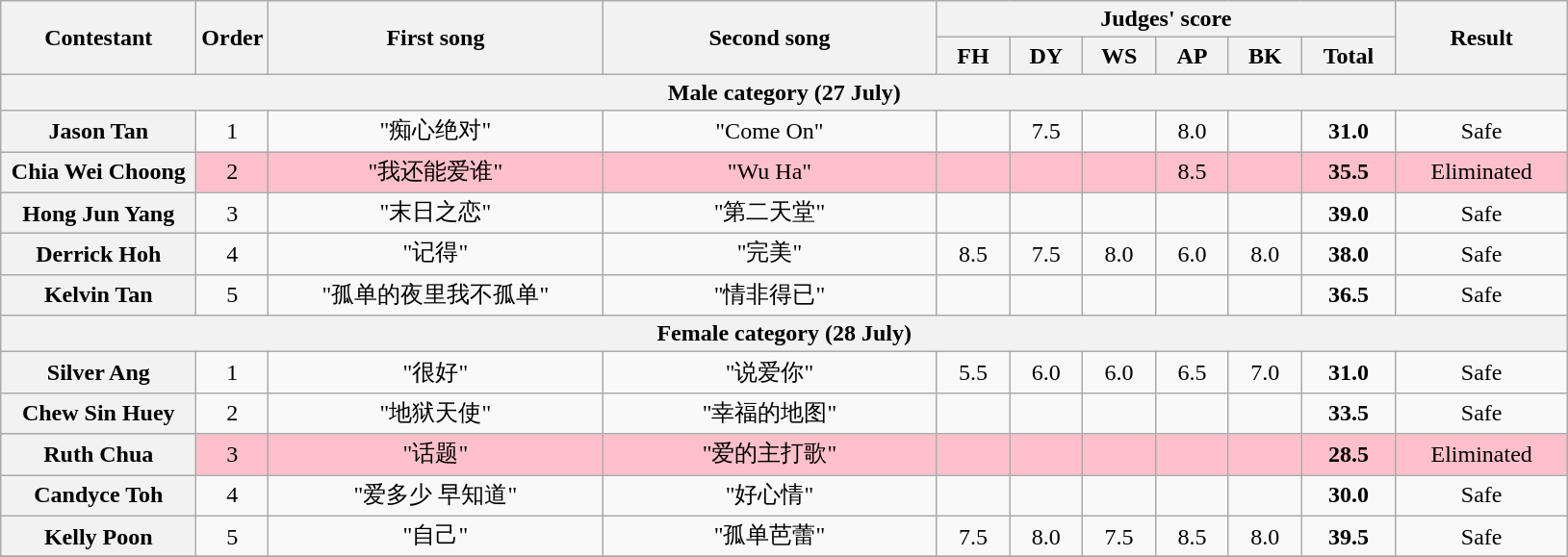<table class="wikitable plainrowheaders" style="text-align:center;">
<tr>
<th rowspan=2 scope="col" style="width:8em;">Contestant</th>
<th rowspan=2 scope="col">Order</th>
<th rowspan=2 scope="col" style="width:14em;">First song</th>
<th rowspan=2 scope="col" style="width:14em;">Second song</th>
<th colspan=6 scope="col">Judges' score</th>
<th rowspan=2 scope="col" style="width:7em;">Result</th>
</tr>
<tr>
<th style="width:2.7em;">FH</th>
<th style="width:2.7em;">DY</th>
<th style="width:2.7em;">WS</th>
<th style="width:2.7em;">AP</th>
<th style="width:2.7em;">BK</th>
<th style="width:3.6em;">Total</th>
</tr>
<tr>
<th colspan=11>Male category (27 July)</th>
</tr>
<tr>
<th scope="row">Jason Tan</th>
<td>1</td>
<td>"痴心绝对"</td>
<td>"Come On"</td>
<td></td>
<td>7.5</td>
<td></td>
<td>8.0</td>
<td></td>
<td><strong>31.0</strong></td>
<td>Safe</td>
</tr>
<tr style="background:pink;">
<th scope="row">Chia Wei Choong</th>
<td>2</td>
<td>"我还能爱谁"</td>
<td>"Wu Ha"</td>
<td></td>
<td></td>
<td></td>
<td>8.5</td>
<td></td>
<td><strong>35.5</strong></td>
<td>Eliminated</td>
</tr>
<tr>
<th scope="row">Hong Jun Yang</th>
<td>3</td>
<td>"末日之恋"</td>
<td>"第二天堂"</td>
<td></td>
<td></td>
<td></td>
<td></td>
<td></td>
<td><strong>39.0</strong></td>
<td>Safe</td>
</tr>
<tr>
<th scope="row">Derrick Hoh</th>
<td>4</td>
<td>"记得"</td>
<td>"完美"</td>
<td>8.5</td>
<td>7.5</td>
<td>8.0</td>
<td>6.0</td>
<td>8.0</td>
<td><strong>38.0</strong></td>
<td>Safe</td>
</tr>
<tr>
<th scope="row">Kelvin Tan</th>
<td>5</td>
<td>"孤单的夜里我不孤单"</td>
<td>"情非得已"</td>
<td></td>
<td></td>
<td></td>
<td></td>
<td></td>
<td><strong>36.5</strong></td>
<td>Safe</td>
</tr>
<tr>
<th colspan=11>Female category (28 July)</th>
</tr>
<tr>
<th scope="row">Silver Ang</th>
<td>1</td>
<td>"很好"</td>
<td>"说爱你"</td>
<td>5.5</td>
<td>6.0</td>
<td>6.0</td>
<td>6.5</td>
<td>7.0</td>
<td><strong>31.0</strong></td>
<td>Safe</td>
</tr>
<tr>
<th scope="row">Chew Sin Huey</th>
<td>2</td>
<td>"地狱天使"</td>
<td>"幸福的地图"</td>
<td></td>
<td></td>
<td></td>
<td></td>
<td></td>
<td><strong>33.5</strong></td>
<td>Safe</td>
</tr>
<tr style="background:pink;">
<th scope="row">Ruth Chua</th>
<td>3</td>
<td>"话题"</td>
<td>"爱的主打歌"</td>
<td></td>
<td></td>
<td></td>
<td></td>
<td></td>
<td><strong>28.5</strong></td>
<td>Eliminated</td>
</tr>
<tr>
<th scope="row">Candyce Toh</th>
<td>4</td>
<td>"爱多少 早知道"</td>
<td>"好心情"</td>
<td></td>
<td></td>
<td></td>
<td></td>
<td></td>
<td><strong>30.0</strong></td>
<td>Safe</td>
</tr>
<tr>
<th scope="row">Kelly Poon</th>
<td>5</td>
<td>"自己"</td>
<td>"孤单芭蕾"</td>
<td>7.5</td>
<td>8.0</td>
<td>7.5</td>
<td>8.5</td>
<td>8.0</td>
<td><strong>39.5</strong></td>
<td>Safe</td>
</tr>
<tr>
</tr>
</table>
